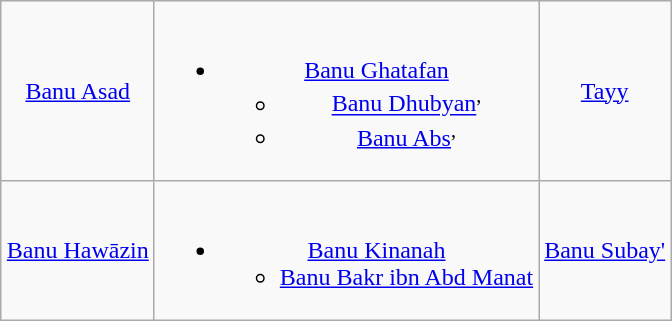<table class="wikitable" style="margin: auto;text-align: center;">
<tr>
<td><a href='#'>Banu Asad</a></td>
<td><br><ul><li><a href='#'>Banu Ghatafan</a><ul><li><a href='#'>Banu Dhubyan</a><sup>,</sup></li><li><a href='#'>Banu Abs</a><sup>,</sup></li></ul></li></ul></td>
<td><a href='#'>Tayy</a></td>
</tr>
<tr>
<td><a href='#'>Banu Hawāzin</a></td>
<td><br><ul><li><a href='#'>Banu Kinanah</a><ul><li><a href='#'>Banu Bakr ibn Abd Manat</a></li></ul></li></ul></td>
<td><a href='#'>Banu Subay'</a></td>
</tr>
</table>
